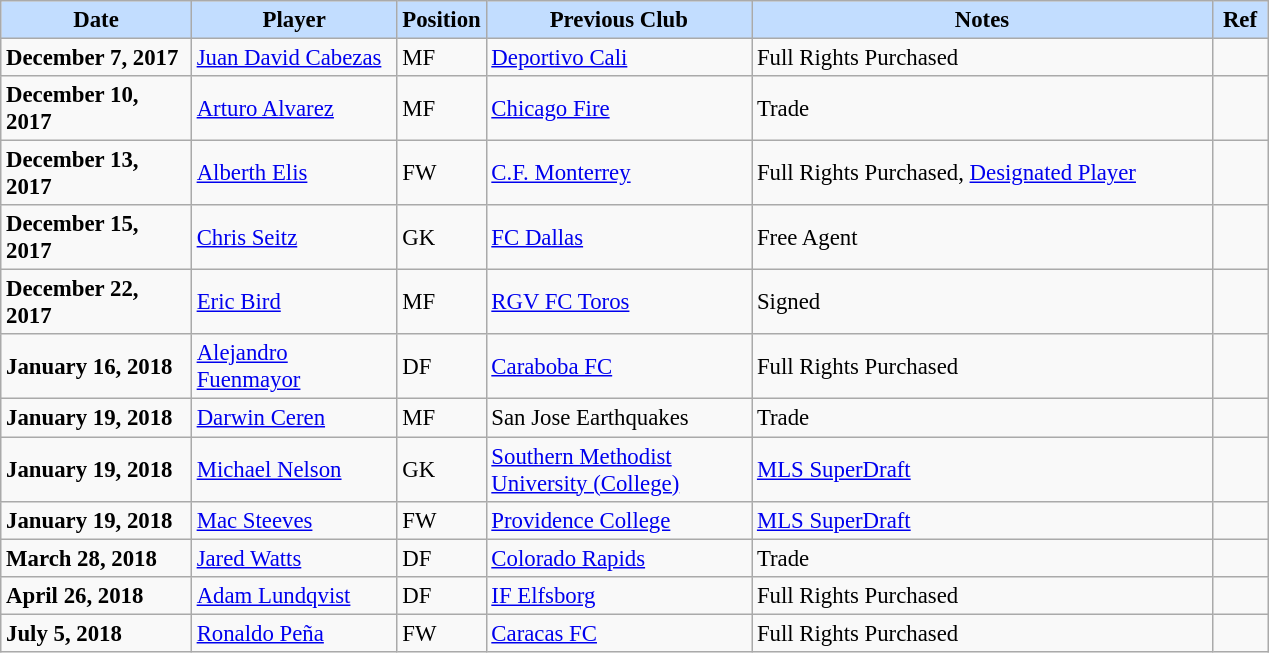<table class="wikitable" style="text-align:left; font-size:95%;">
<tr>
<th style="background:#c2ddff; width:120px;">Date</th>
<th style="background:#c2ddff; width:130px;">Player</th>
<th style="background:#c2ddff; width:50px;">Position</th>
<th style="background:#c2ddff; width:170px;">Previous Club</th>
<th style="background:#c2ddff; width:300px;">Notes</th>
<th style="background:#c2ddff; width:30px;">Ref</th>
</tr>
<tr>
<td><strong>December 7, 2017</strong></td>
<td> <a href='#'>Juan David Cabezas</a></td>
<td>MF</td>
<td> <a href='#'>Deportivo Cali</a></td>
<td>Full Rights Purchased</td>
<td></td>
</tr>
<tr>
<td><strong>December 10, 2017</strong></td>
<td> <a href='#'>Arturo Alvarez</a></td>
<td>MF</td>
<td> <a href='#'>Chicago Fire</a></td>
<td>Trade</td>
<td></td>
</tr>
<tr>
<td><strong>December 13, 2017</strong></td>
<td> <a href='#'>Alberth Elis</a></td>
<td>FW</td>
<td> <a href='#'>C.F. Monterrey</a></td>
<td>Full Rights Purchased, <a href='#'>Designated Player</a></td>
<td></td>
</tr>
<tr>
<td><strong>December 15, 2017</strong></td>
<td> <a href='#'>Chris Seitz</a></td>
<td>GK</td>
<td> <a href='#'>FC Dallas</a></td>
<td>Free Agent</td>
<td></td>
</tr>
<tr>
<td><strong>December 22, 2017</strong></td>
<td> <a href='#'>Eric Bird</a></td>
<td>MF</td>
<td> <a href='#'>RGV FC Toros</a></td>
<td>Signed</td>
<td></td>
</tr>
<tr>
<td><strong>January 16, 2018</strong></td>
<td> <a href='#'>Alejandro Fuenmayor</a></td>
<td>DF</td>
<td> <a href='#'>Caraboba FC</a></td>
<td>Full Rights Purchased</td>
<td></td>
</tr>
<tr>
<td><strong>January 19, 2018</strong></td>
<td> <a href='#'>Darwin Ceren</a></td>
<td>MF</td>
<td>San Jose Earthquakes</td>
<td>Trade</td>
<td></td>
</tr>
<tr>
<td><strong>January 19, 2018</strong></td>
<td> <a href='#'>Michael Nelson</a></td>
<td>GK</td>
<td><a href='#'>Southern Methodist University (College)</a></td>
<td><a href='#'>MLS SuperDraft</a></td>
<td></td>
</tr>
<tr>
<td><strong>January 19, 2018</strong></td>
<td> <a href='#'>Mac Steeves</a></td>
<td>FW</td>
<td><a href='#'>Providence College</a></td>
<td><a href='#'>MLS SuperDraft</a></td>
<td></td>
</tr>
<tr>
<td><strong>March 28, 2018</strong></td>
<td> <a href='#'>Jared Watts</a></td>
<td>DF</td>
<td> <a href='#'>Colorado Rapids</a></td>
<td>Trade</td>
<td></td>
</tr>
<tr>
<td><strong>April 26, 2018</strong></td>
<td> <a href='#'>Adam Lundqvist</a></td>
<td>DF</td>
<td> <a href='#'>IF Elfsborg</a></td>
<td>Full Rights Purchased</td>
<td></td>
</tr>
<tr>
<td><strong>July 5, 2018</strong></td>
<td> <a href='#'>Ronaldo Peña</a></td>
<td>FW</td>
<td> <a href='#'>Caracas FC</a></td>
<td>Full Rights Purchased</td>
<td></td>
</tr>
</table>
